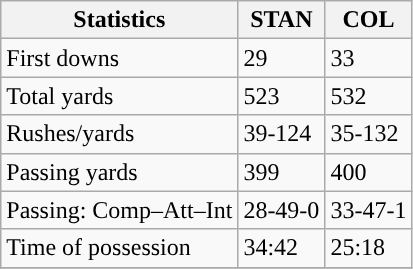<table class="wikitable" style="float: left;">
<tr>
<th>Statistics</th>
<th>STAN</th>
<th>COL</th>
</tr>
<tr>
<td>First downs</td>
<td>29</td>
<td>33</td>
</tr>
<tr>
<td>Total yards</td>
<td>523</td>
<td>532</td>
</tr>
<tr>
<td>Rushes/yards</td>
<td>39-124</td>
<td>35-132</td>
</tr>
<tr>
<td>Passing yards</td>
<td>399</td>
<td>400</td>
</tr>
<tr>
<td>Passing: Comp–Att–Int</td>
<td>28-49-0</td>
<td>33-47-1</td>
</tr>
<tr>
<td>Time of possession</td>
<td>34:42</td>
<td>25:18</td>
</tr>
<tr>
</tr>
</table>
